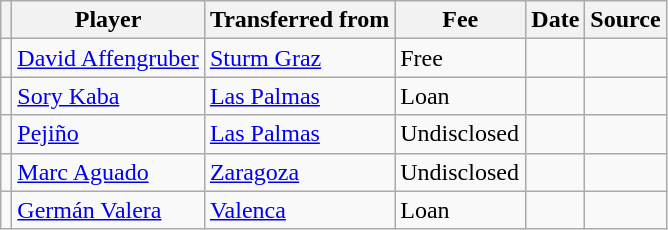<table class="wikitable plainrowheaders sortable">
<tr>
<th></th>
<th scope="col">Player</th>
<th>Transferred from</th>
<th style="width: 80px;">Fee</th>
<th scope="col">Date</th>
<th scope="col">Source</th>
</tr>
<tr>
<td align="center"></td>
<td> <a href='#'>David Affengruber</a></td>
<td> <a href='#'>Sturm Graz</a></td>
<td>Free</td>
<td></td>
<td></td>
</tr>
<tr>
<td align="center"></td>
<td> <a href='#'>Sory Kaba</a></td>
<td> <a href='#'>Las Palmas</a></td>
<td>Loan</td>
<td></td>
<td></td>
</tr>
<tr>
<td align="center"></td>
<td> <a href='#'>Pejiño</a></td>
<td> <a href='#'>Las Palmas</a></td>
<td>Undisclosed</td>
<td></td>
<td></td>
</tr>
<tr>
<td align="center"></td>
<td> <a href='#'>Marc Aguado</a></td>
<td> <a href='#'>Zaragoza</a></td>
<td>Undisclosed</td>
<td></td>
<td></td>
</tr>
<tr>
<td align="center"></td>
<td> <a href='#'>Germán Valera</a></td>
<td> <a href='#'>Valenca</a></td>
<td>Loan</td>
<td></td>
<td></td>
</tr>
</table>
